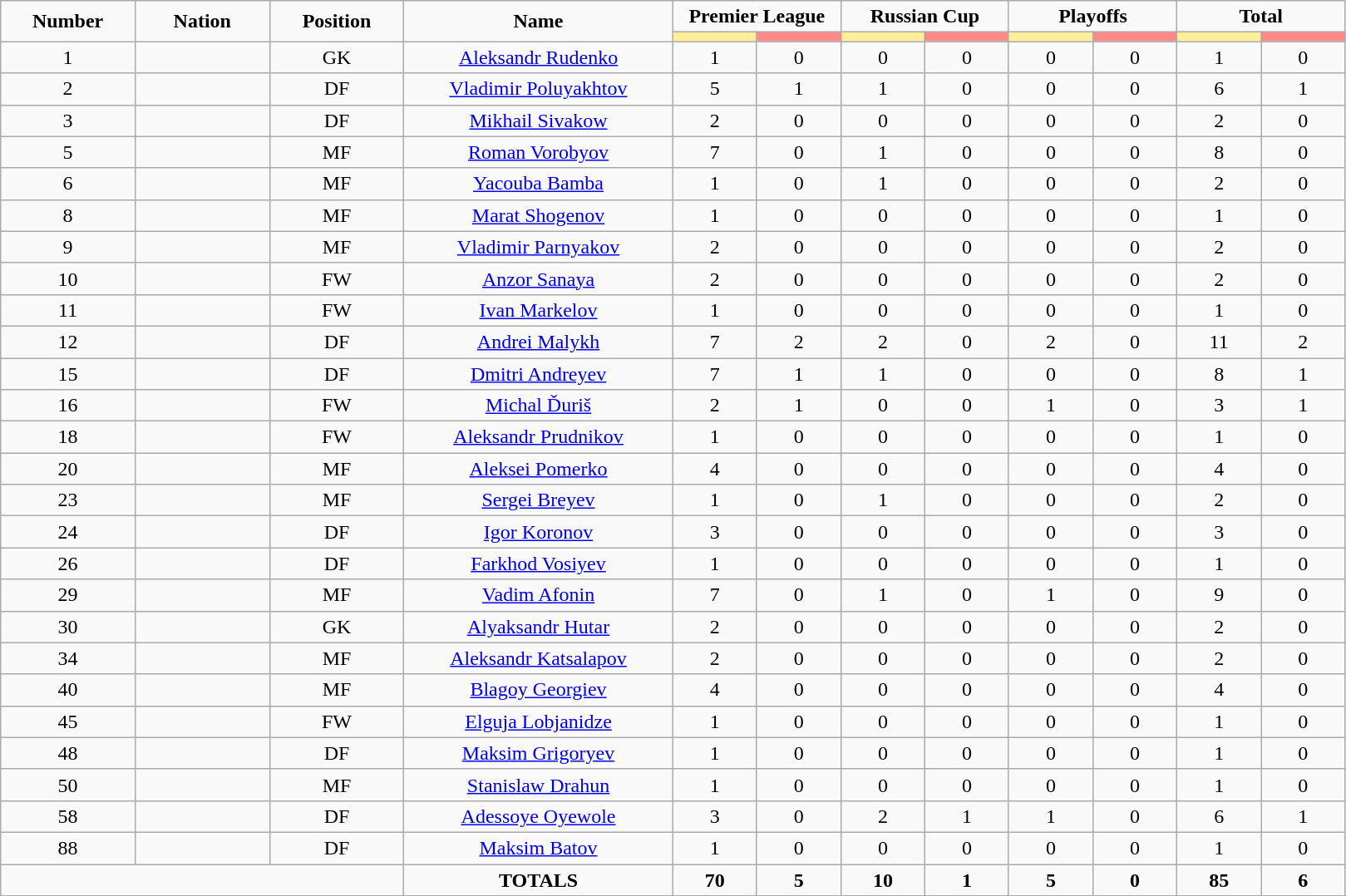<table class="wikitable" style="font-size: 100%; text-align: center;">
<tr>
<td rowspan="2" width="10%" align="center"><strong>Number</strong></td>
<td rowspan="2" width="10%" align="center"><strong>Nation</strong></td>
<td rowspan="2" width="10%" align="center"><strong>Position</strong></td>
<td rowspan="2" width="20%" align="center"><strong>Name</strong></td>
<td colspan="2" align="center"><strong>Premier League</strong></td>
<td colspan="2" align="center"><strong>Russian Cup</strong></td>
<td colspan="2" align="center"><strong>Playoffs</strong></td>
<td colspan="2" align="center"><strong>Total</strong></td>
</tr>
<tr>
<th width=60 style="background: #FFEE99"></th>
<th width=60 style="background: #FF8888"></th>
<th width=60 style="background: #FFEE99"></th>
<th width=60 style="background: #FF8888"></th>
<th width=60 style="background: #FFEE99"></th>
<th width=60 style="background: #FF8888"></th>
<th width=60 style="background: #FFEE99"></th>
<th width=60 style="background: #FF8888"></th>
</tr>
<tr>
<td>1</td>
<td></td>
<td>GK</td>
<td><a href='#'>Aleksandr Rudenko</a></td>
<td>1</td>
<td>0</td>
<td>0</td>
<td>0</td>
<td>0</td>
<td>0</td>
<td>1</td>
<td>0</td>
</tr>
<tr>
<td>2</td>
<td></td>
<td>DF</td>
<td><a href='#'>Vladimir Poluyakhtov</a></td>
<td>5</td>
<td>1</td>
<td>1</td>
<td>0</td>
<td>0</td>
<td>0</td>
<td>6</td>
<td>1</td>
</tr>
<tr>
<td>3</td>
<td></td>
<td>DF</td>
<td><a href='#'>Mikhail Sivakow</a></td>
<td>2</td>
<td>0</td>
<td>0</td>
<td>0</td>
<td>0</td>
<td>0</td>
<td>2</td>
<td>0</td>
</tr>
<tr>
<td>5</td>
<td></td>
<td>MF</td>
<td><a href='#'>Roman Vorobyov</a></td>
<td>7</td>
<td>0</td>
<td>1</td>
<td>0</td>
<td>0</td>
<td>0</td>
<td>8</td>
<td>0</td>
</tr>
<tr>
<td>6</td>
<td></td>
<td>MF</td>
<td><a href='#'>Yacouba Bamba</a></td>
<td>1</td>
<td>0</td>
<td>1</td>
<td>0</td>
<td>0</td>
<td>0</td>
<td>2</td>
<td>0</td>
</tr>
<tr>
<td>8</td>
<td></td>
<td>MF</td>
<td><a href='#'>Marat Shogenov</a></td>
<td>1</td>
<td>0</td>
<td>0</td>
<td>0</td>
<td>0</td>
<td>0</td>
<td>1</td>
<td>0</td>
</tr>
<tr>
<td>9</td>
<td></td>
<td>MF</td>
<td><a href='#'>Vladimir Parnyakov</a></td>
<td>2</td>
<td>0</td>
<td>0</td>
<td>0</td>
<td>0</td>
<td>0</td>
<td>2</td>
<td>0</td>
</tr>
<tr>
<td>10</td>
<td></td>
<td>FW</td>
<td><a href='#'>Anzor Sanaya</a></td>
<td>2</td>
<td>0</td>
<td>0</td>
<td>0</td>
<td>0</td>
<td>0</td>
<td>2</td>
<td>0</td>
</tr>
<tr>
<td>11</td>
<td></td>
<td>FW</td>
<td><a href='#'>Ivan Markelov</a></td>
<td>1</td>
<td>0</td>
<td>0</td>
<td>0</td>
<td>0</td>
<td>0</td>
<td>1</td>
<td>0</td>
</tr>
<tr>
<td>12</td>
<td></td>
<td>DF</td>
<td><a href='#'>Andrei Malykh</a></td>
<td>7</td>
<td>2</td>
<td>2</td>
<td>0</td>
<td>2</td>
<td>0</td>
<td>11</td>
<td>2</td>
</tr>
<tr>
<td>15</td>
<td></td>
<td>DF</td>
<td><a href='#'>Dmitri Andreyev</a></td>
<td>7</td>
<td>1</td>
<td>1</td>
<td>0</td>
<td>0</td>
<td>0</td>
<td>8</td>
<td>1</td>
</tr>
<tr>
<td>16</td>
<td></td>
<td>FW</td>
<td><a href='#'>Michal Ďuriš</a></td>
<td>2</td>
<td>1</td>
<td>0</td>
<td>0</td>
<td>1</td>
<td>0</td>
<td>3</td>
<td>1</td>
</tr>
<tr>
<td>18</td>
<td></td>
<td>FW</td>
<td><a href='#'>Aleksandr Prudnikov</a></td>
<td>1</td>
<td>0</td>
<td>0</td>
<td>0</td>
<td>0</td>
<td>0</td>
<td>1</td>
<td>0</td>
</tr>
<tr>
<td>20</td>
<td></td>
<td>MF</td>
<td><a href='#'>Aleksei Pomerko</a></td>
<td>4</td>
<td>0</td>
<td>0</td>
<td>0</td>
<td>0</td>
<td>0</td>
<td>4</td>
<td>0</td>
</tr>
<tr>
<td>23</td>
<td></td>
<td>MF</td>
<td><a href='#'>Sergei Breyev</a></td>
<td>1</td>
<td>0</td>
<td>1</td>
<td>0</td>
<td>0</td>
<td>0</td>
<td>2</td>
<td>0</td>
</tr>
<tr>
<td>24</td>
<td></td>
<td>DF</td>
<td><a href='#'>Igor Koronov</a></td>
<td>3</td>
<td>0</td>
<td>0</td>
<td>0</td>
<td>0</td>
<td>0</td>
<td>3</td>
<td>0</td>
</tr>
<tr>
<td>26</td>
<td></td>
<td>DF</td>
<td><a href='#'>Farkhod Vosiyev</a></td>
<td>1</td>
<td>0</td>
<td>0</td>
<td>0</td>
<td>0</td>
<td>0</td>
<td>1</td>
<td>0</td>
</tr>
<tr>
<td>29</td>
<td></td>
<td>MF</td>
<td><a href='#'>Vadim Afonin</a></td>
<td>7</td>
<td>0</td>
<td>1</td>
<td>0</td>
<td>1</td>
<td>0</td>
<td>9</td>
<td>0</td>
</tr>
<tr>
<td>30</td>
<td></td>
<td>GK</td>
<td><a href='#'>Alyaksandr Hutar</a></td>
<td>2</td>
<td>0</td>
<td>0</td>
<td>0</td>
<td>0</td>
<td>0</td>
<td>2</td>
<td>0</td>
</tr>
<tr>
<td>34</td>
<td></td>
<td>MF</td>
<td><a href='#'>Aleksandr Katsalapov</a></td>
<td>2</td>
<td>0</td>
<td>0</td>
<td>0</td>
<td>0</td>
<td>0</td>
<td>2</td>
<td>0</td>
</tr>
<tr>
<td>40</td>
<td></td>
<td>MF</td>
<td><a href='#'>Blagoy Georgiev</a></td>
<td>4</td>
<td>0</td>
<td>0</td>
<td>0</td>
<td>0</td>
<td>0</td>
<td>4</td>
<td>0</td>
</tr>
<tr>
<td>45</td>
<td></td>
<td>FW</td>
<td><a href='#'>Elguja Lobjanidze</a></td>
<td>1</td>
<td>0</td>
<td>0</td>
<td>0</td>
<td>0</td>
<td>0</td>
<td>1</td>
<td>0</td>
</tr>
<tr>
<td>48</td>
<td></td>
<td>DF</td>
<td><a href='#'>Maksim Grigoryev</a></td>
<td>1</td>
<td>0</td>
<td>0</td>
<td>0</td>
<td>0</td>
<td>0</td>
<td>1</td>
<td>0</td>
</tr>
<tr>
<td>50</td>
<td></td>
<td>MF</td>
<td><a href='#'>Stanislaw Drahun</a></td>
<td>1</td>
<td>0</td>
<td>0</td>
<td>0</td>
<td>0</td>
<td>0</td>
<td>1</td>
<td>0</td>
</tr>
<tr>
<td>58</td>
<td></td>
<td>DF</td>
<td><a href='#'>Adessoye Oyewole</a></td>
<td>3</td>
<td>0</td>
<td>2</td>
<td>1</td>
<td>1</td>
<td>0</td>
<td>6</td>
<td>1</td>
</tr>
<tr>
<td>88</td>
<td></td>
<td>DF</td>
<td><a href='#'>Maksim Batov</a></td>
<td>1</td>
<td>0</td>
<td>0</td>
<td>0</td>
<td>0</td>
<td>0</td>
<td>1</td>
<td>0</td>
</tr>
<tr>
<td colspan="3"></td>
<td><strong>TOTALS</strong></td>
<td><strong>70</strong></td>
<td><strong>5</strong></td>
<td><strong>10</strong></td>
<td><strong>1</strong></td>
<td><strong>5</strong></td>
<td><strong>0</strong></td>
<td><strong>85</strong></td>
<td><strong>6</strong></td>
</tr>
</table>
